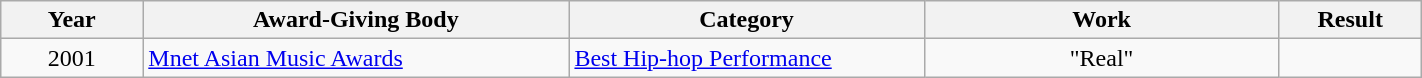<table | width="75%" class="wikitable sortable">
<tr>
<th width="10%">Year</th>
<th width="30%">Award-Giving Body</th>
<th width="25%">Category</th>
<th width="25%">Work</th>
<th width="10%">Result</th>
</tr>
<tr>
<td align="center">2001</td>
<td><a href='#'>Mnet Asian Music Awards</a></td>
<td><a href='#'>Best Hip-hop Performance</a></td>
<td align="center">"Real"</td>
<td></td>
</tr>
</table>
